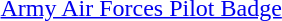<table>
<tr>
<td></td>
<td><a href='#'>Army Air Forces Pilot Badge</a></td>
</tr>
</table>
